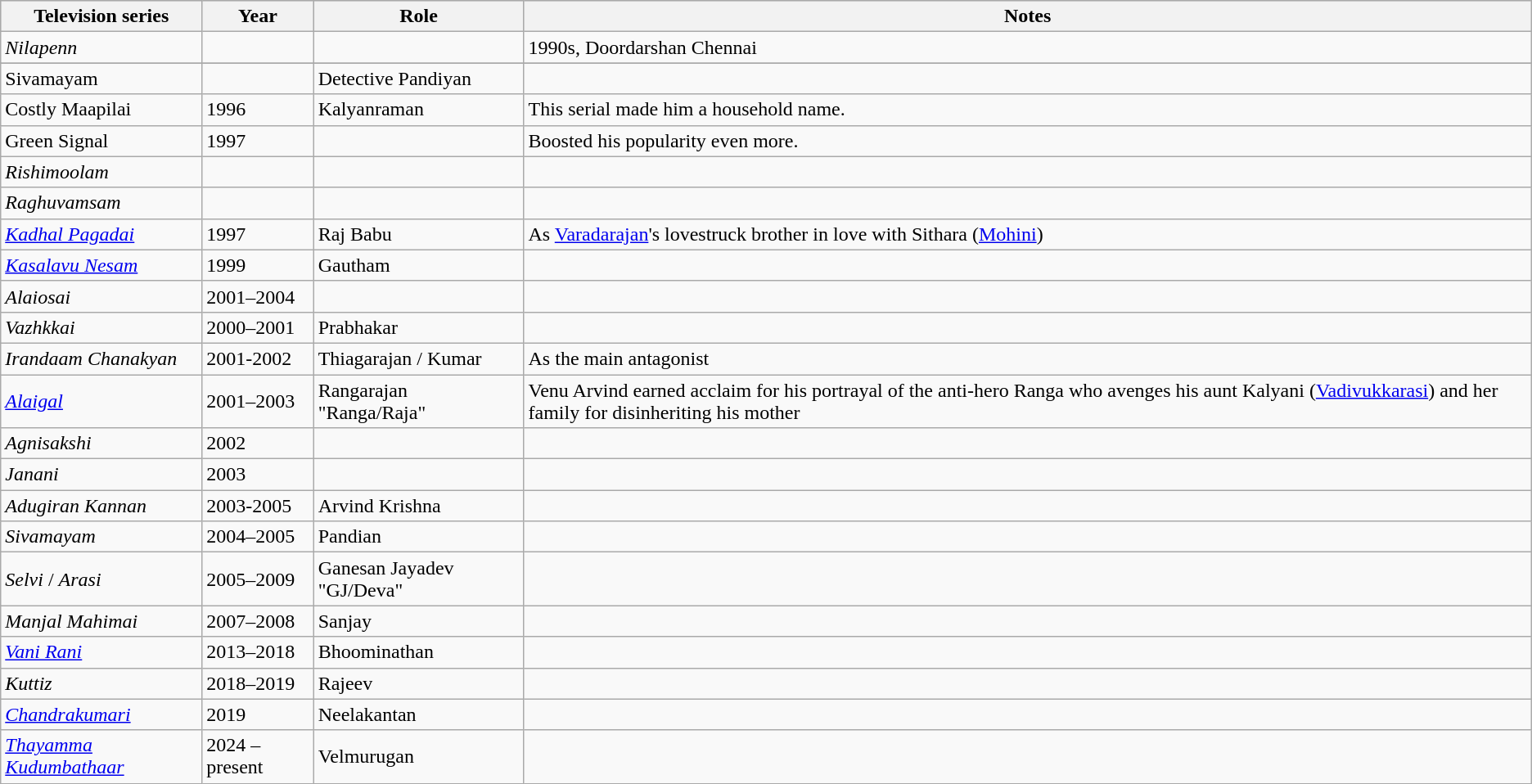<table class="wikitable">
<tr style="background:#ccc; text-align:center;">
<th>Television series</th>
<th>Year</th>
<th>Role</th>
<th>Notes</th>
</tr>
<tr>
<td><em>Nilapenn</em></td>
<td></td>
<td></td>
<td>1990s, Doordarshan Chennai</td>
</tr>
<tr>
</tr>
<tr>
<td>Sivamayam</td>
<td></td>
<td>Detective Pandiyan</td>
<td></td>
</tr>
<tr>
<td>Costly Maapilai</td>
<td>1996</td>
<td>Kalyanraman</td>
<td>This serial made him a household name.</td>
</tr>
<tr>
<td>Green Signal</td>
<td>1997</td>
<td></td>
<td>Boosted his popularity even more.</td>
</tr>
<tr>
<td><em>Rishimoolam</em></td>
<td></td>
<td></td>
<td></td>
</tr>
<tr>
<td><em>Raghuvamsam</em></td>
<td></td>
<td></td>
<td></td>
</tr>
<tr>
<td><em><a href='#'>Kadhal Pagadai</a></em></td>
<td>1997</td>
<td>Raj Babu</td>
<td>As <a href='#'>Varadarajan</a>'s lovestruck brother in love with Sithara (<a href='#'>Mohini</a>)</td>
</tr>
<tr>
<td><em><a href='#'>Kasalavu Nesam</a></em></td>
<td>1999</td>
<td>Gautham</td>
<td></td>
</tr>
<tr>
<td><em>Alaiosai</em></td>
<td>2001–2004</td>
<td></td>
<td></td>
</tr>
<tr>
<td><em>Vazhkkai</em></td>
<td>2000–2001</td>
<td>Prabhakar</td>
<td></td>
</tr>
<tr>
<td><em>Irandaam Chanakyan</em></td>
<td>2001-2002</td>
<td>Thiagarajan / Kumar</td>
<td>As the main antagonist</td>
</tr>
<tr>
<td><em><a href='#'>Alaigal</a></em></td>
<td>2001–2003</td>
<td>Rangarajan "Ranga/Raja"</td>
<td>Venu Arvind earned acclaim for his portrayal of the anti-hero Ranga who avenges his aunt Kalyani (<a href='#'>Vadivukkarasi</a>) and her family for disinheriting his mother</td>
</tr>
<tr>
<td><em>Agnisakshi</em></td>
<td>2002</td>
<td></td>
<td></td>
</tr>
<tr>
<td><em>Janani</em></td>
<td>2003</td>
<td></td>
<td></td>
</tr>
<tr>
<td><em>Adugiran Kannan</em></td>
<td>2003-2005</td>
<td>Arvind Krishna</td>
<td></td>
</tr>
<tr>
<td><em>Sivamayam</em></td>
<td>2004–2005</td>
<td>Pandian</td>
<td></td>
</tr>
<tr>
<td><em>Selvi</em> / <em>Arasi</em></td>
<td>2005–2009</td>
<td>Ganesan Jayadev "GJ/Deva"</td>
<td></td>
</tr>
<tr>
<td><em>Manjal Mahimai</em></td>
<td>2007–2008</td>
<td>Sanjay</td>
<td></td>
</tr>
<tr>
<td><em><a href='#'>Vani Rani</a></em></td>
<td>2013–2018</td>
<td>Bhoominathan</td>
<td></td>
</tr>
<tr>
<td><em>Kuttiz</em></td>
<td>2018–2019</td>
<td>Rajeev</td>
<td></td>
</tr>
<tr>
<td><em><a href='#'>Chandrakumari</a></em></td>
<td>2019</td>
<td>Neelakantan</td>
<td></td>
</tr>
<tr>
<td><em><a href='#'>Thayamma Kudumbathaar</a></em></td>
<td>2024 – present</td>
<td>Velmurugan</td>
<td></td>
</tr>
</table>
